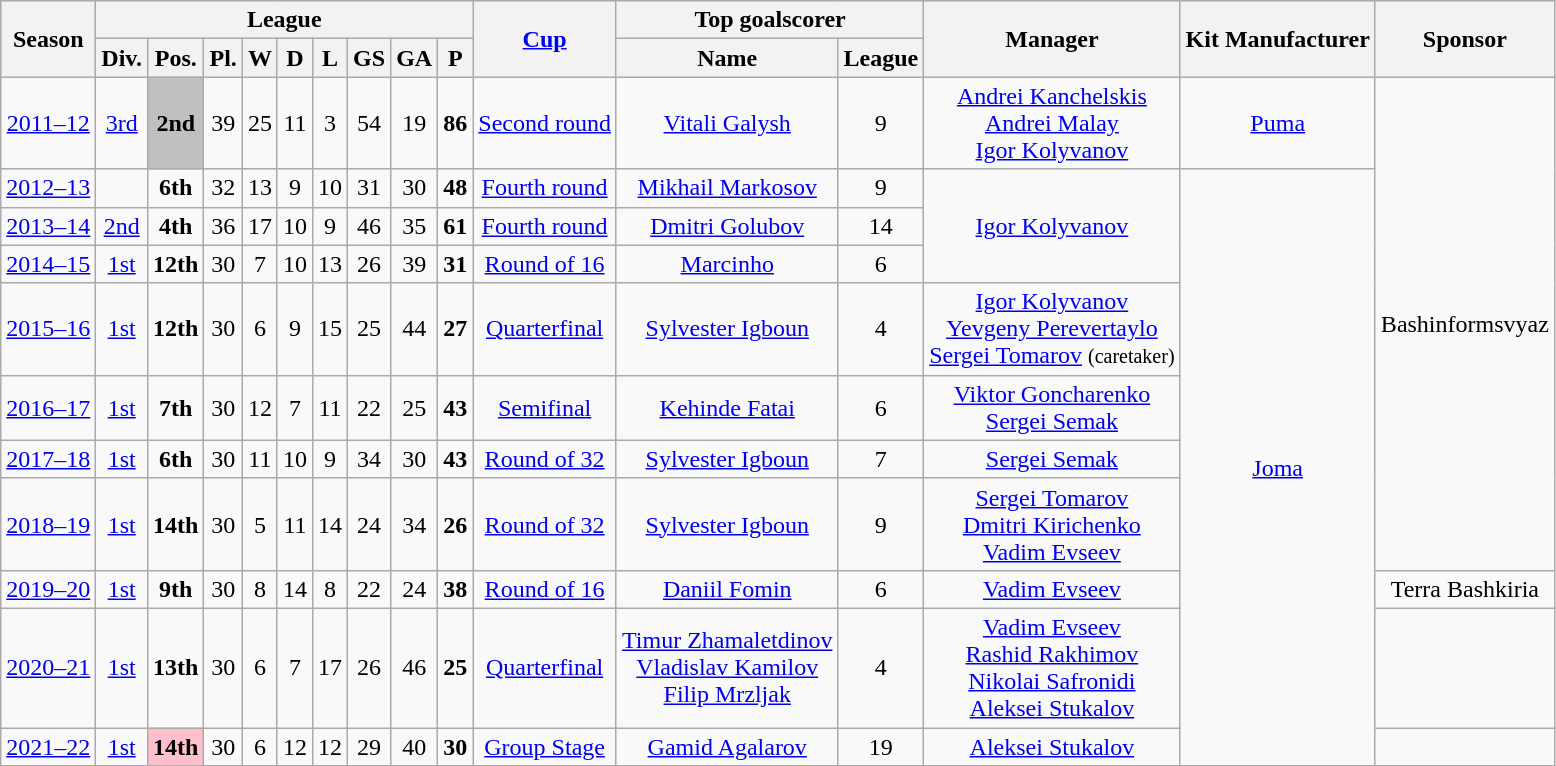<table class="wikitable sortable collapsible collapsed">
<tr style="background:#efefef;">
<th rowspan="2">Season</th>
<th colspan="9">League</th>
<th rowspan="2"><a href='#'>Cup</a></th>
<th colspan="2">Top goalscorer</th>
<th rowspan="2">Manager</th>
<th rowspan="2">Kit Manufacturer</th>
<th rowspan="2">Sponsor</th>
</tr>
<tr>
<th>Div.</th>
<th>Pos.</th>
<th>Pl.</th>
<th>W</th>
<th>D</th>
<th>L</th>
<th>GS</th>
<th>GA</th>
<th>P</th>
<th>Name</th>
<th>League</th>
</tr>
<tr>
<td align=center><a href='#'>2011–12</a></td>
<td align=center><a href='#'>3rd</a></td>
<td style="text-align:center; background:silver;"><strong>2nd</strong></td>
<td align=center>39</td>
<td align=center>25</td>
<td align=center>11</td>
<td align=center>3</td>
<td align=center>54</td>
<td align=center>19</td>
<td align=center><strong>86</strong></td>
<td align=center><a href='#'>Second round</a></td>
<td align=center><a href='#'>Vitali Galysh</a></td>
<td align=center>9</td>
<td align=center><a href='#'>Andrei Kanchelskis</a> <br> <a href='#'>Andrei Malay</a> <br> <a href='#'>Igor Kolyvanov</a></td>
<td align=center><a href='#'>Puma</a></td>
<td rowspan="8" align=center>Bashinformsvyaz</td>
</tr>
<tr>
<td align=center><a href='#'>2012–13</a></td>
<td align=center></td>
<td align=center><strong>6th</strong></td>
<td align=center>32</td>
<td align=center>13</td>
<td align=center>9</td>
<td align=center>10</td>
<td align=center>31</td>
<td align=center>30</td>
<td align=center><strong>48</strong></td>
<td align=center><a href='#'>Fourth round</a></td>
<td align=center><a href='#'>Mikhail Markosov</a></td>
<td align=center>9</td>
<td rowspan="3" align=center><a href='#'>Igor Kolyvanov</a></td>
<td rowspan="10" align=center><a href='#'>Joma</a></td>
</tr>
<tr>
<td align=center><a href='#'>2013–14</a></td>
<td align=center><a href='#'>2nd</a></td>
<td align=center><strong>4th</strong></td>
<td align=center>36</td>
<td align=center>17</td>
<td align=center>10</td>
<td align=center>9</td>
<td align=center>46</td>
<td align=center>35</td>
<td align=center><strong>61</strong></td>
<td align=center><a href='#'>Fourth round</a></td>
<td align=center><a href='#'>Dmitri Golubov</a></td>
<td align=center>14</td>
</tr>
<tr>
<td align=center><a href='#'>2014–15</a></td>
<td align=center><a href='#'>1st</a></td>
<td align=center><strong>12th</strong></td>
<td align=center>30</td>
<td align=center>7</td>
<td align=center>10</td>
<td align=center>13</td>
<td align=center>26</td>
<td align=center>39</td>
<td align=center><strong>31</strong></td>
<td align=center><a href='#'>Round of 16</a></td>
<td align=center><a href='#'>Marcinho</a></td>
<td align=center>6</td>
</tr>
<tr>
<td align=center><a href='#'>2015–16</a></td>
<td align=center><a href='#'>1st</a></td>
<td align=center><strong>12th</strong></td>
<td align=center>30</td>
<td align=center>6</td>
<td align=center>9</td>
<td align=center>15</td>
<td align=center>25</td>
<td align=center>44</td>
<td align=center><strong>27</strong></td>
<td align=center><a href='#'>Quarterfinal</a></td>
<td align=center><a href='#'>Sylvester Igboun</a></td>
<td align=center>4</td>
<td align=center><a href='#'>Igor Kolyvanov</a> <br> <a href='#'>Yevgeny Perevertaylo</a> <br> <a href='#'>Sergei Tomarov</a> <small>(caretaker)</small></td>
</tr>
<tr>
<td align=center><a href='#'>2016–17</a></td>
<td align=center><a href='#'>1st</a></td>
<td align=center><strong>7th </strong></td>
<td align=center>30</td>
<td align=center>12</td>
<td align=center>7</td>
<td align=center>11</td>
<td align=center>22</td>
<td align=center>25</td>
<td align=center><strong>43</strong></td>
<td align=center><a href='#'>Semifinal</a></td>
<td align=center><a href='#'>Kehinde Fatai</a></td>
<td align=center>6</td>
<td align=center><a href='#'>Viktor Goncharenko</a> <br> <a href='#'>Sergei Semak</a></td>
</tr>
<tr>
<td align=center><a href='#'>2017–18</a></td>
<td align=center><a href='#'>1st</a></td>
<td align=center><strong>6th</strong></td>
<td align=center>30</td>
<td align=center>11</td>
<td align=center>10</td>
<td align=center>9</td>
<td align=center>34</td>
<td align=center>30</td>
<td align=center><strong>43</strong></td>
<td align=center><a href='#'>Round of 32</a></td>
<td align=center><a href='#'>Sylvester Igboun</a></td>
<td align=center>7</td>
<td align=center><a href='#'>Sergei Semak</a></td>
</tr>
<tr>
<td align=center><a href='#'>2018–19</a></td>
<td align=center><a href='#'>1st</a></td>
<td align=center><strong>14th</strong></td>
<td align=center>30</td>
<td align=center>5</td>
<td align=center>11</td>
<td align=center>14</td>
<td align=center>24</td>
<td align=center>34</td>
<td align=center><strong>26</strong></td>
<td align=center><a href='#'>Round of 32</a></td>
<td align=center><a href='#'>Sylvester Igboun</a></td>
<td align=center>9</td>
<td align=center><a href='#'>Sergei Tomarov</a> <br> <a href='#'>Dmitri Kirichenko</a> <br> <a href='#'>Vadim Evseev</a></td>
</tr>
<tr>
<td align=center><a href='#'>2019–20</a></td>
<td align=center><a href='#'>1st</a></td>
<td align=center><strong>9th</strong></td>
<td align=center>30</td>
<td align=center>8</td>
<td align=center>14</td>
<td align=center>8</td>
<td align=center>22</td>
<td align=center>24</td>
<td align=center><strong>38</strong></td>
<td align=center><a href='#'>Round of 16</a></td>
<td align=center><a href='#'>Daniil Fomin</a></td>
<td align=center>6</td>
<td align=center><a href='#'>Vadim Evseev</a></td>
<td align=center>Terra Bashkiria</td>
</tr>
<tr>
<td align=center><a href='#'>2020–21</a></td>
<td align=center><a href='#'>1st</a></td>
<td align=center><strong>13th</strong></td>
<td align=center>30</td>
<td align=center>6</td>
<td align=center>7</td>
<td align=center>17</td>
<td align=center>26</td>
<td align=center>46</td>
<td align=center><strong>25</strong></td>
<td align=center><a href='#'>Quarterfinal</a></td>
<td align=center><a href='#'>Timur Zhamaletdinov</a> <br> <a href='#'>Vladislav Kamilov</a> <br> <a href='#'>Filip Mrzljak</a></td>
<td align=center>4</td>
<td align=center><a href='#'>Vadim Evseev</a> <br> <a href='#'>Rashid Rakhimov</a> <br> <a href='#'>Nikolai Safronidi</a>  <br> <a href='#'>Aleksei Stukalov</a></td>
<td align=center></td>
</tr>
<tr>
<td align=center><a href='#'>2021–22</a></td>
<td align=center><a href='#'>1st</a></td>
<td style="text-align:center; background:pink;"><strong>14th</strong></td>
<td align=center>30</td>
<td align=center>6</td>
<td align=center>12</td>
<td align=center>12</td>
<td align=center>29</td>
<td align=center>40</td>
<td align=center><strong>30</strong></td>
<td align=center><a href='#'>Group Stage</a></td>
<td align=center><a href='#'>Gamid Agalarov</a></td>
<td align=center>19</td>
<td align=center><a href='#'>Aleksei Stukalov</a></td>
<td align=center></td>
</tr>
</table>
